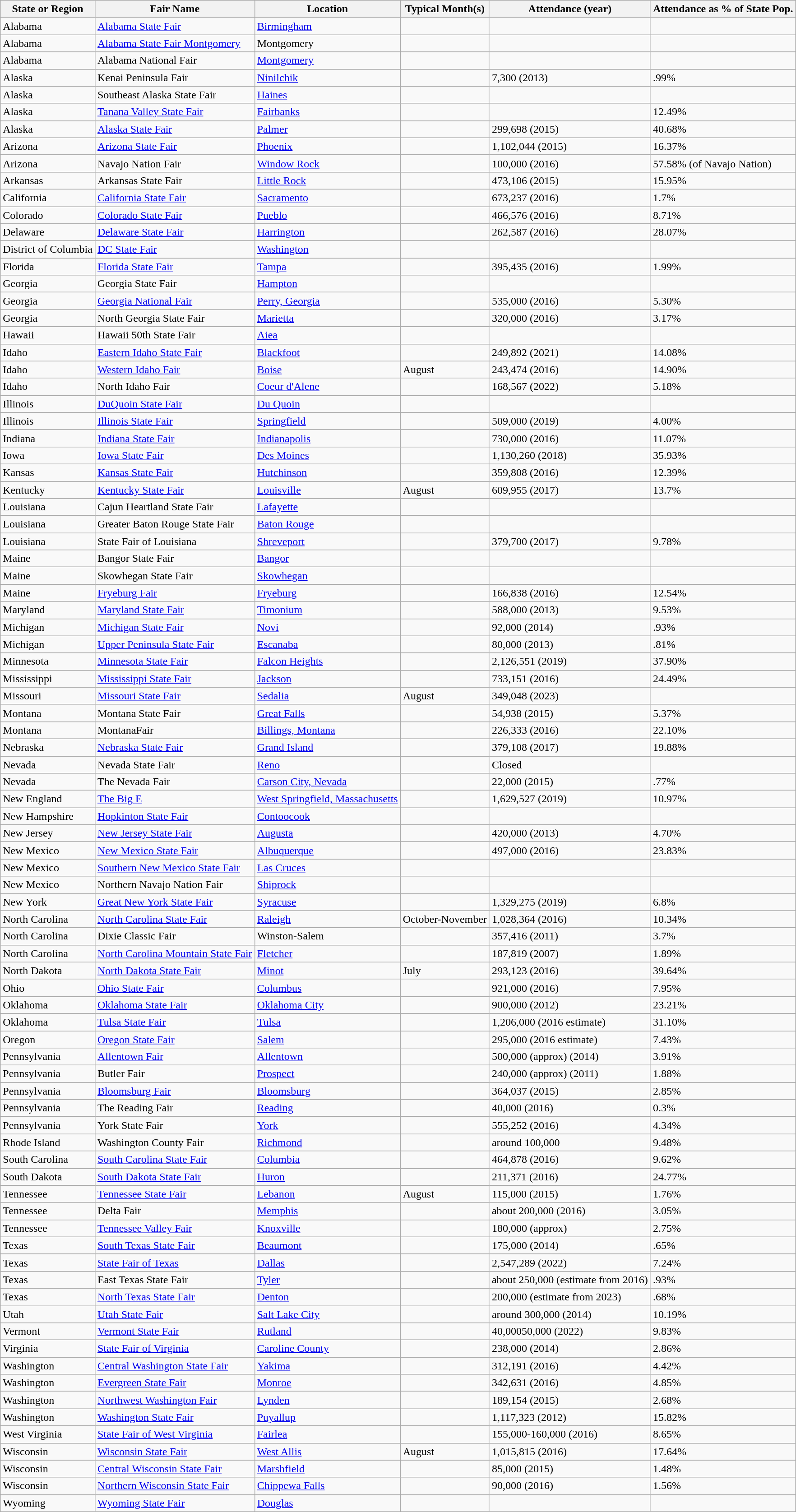<table class="wikitable sortable">
<tr>
<th>State or Region</th>
<th>Fair Name</th>
<th>Location</th>
<th>Typical Month(s)</th>
<th data-sort-type="number">Attendance (year)</th>
<th data-sort-type="number">Attendance as % of State Pop.</th>
</tr>
<tr style="display:none;">
<td>!a</td>
<td>!a</td>
<td>!a</td>
<td></td>
<td>-9999</td>
</tr>
<tr style="display:none;">
<td>!a</td>
<td>!a</td>
<td>!a</td>
<td></td>
<td>10000000000</td>
</tr>
<tr>
<td>Alabama</td>
<td><a href='#'>Alabama State Fair</a></td>
<td><a href='#'>Birmingham</a></td>
<td></td>
<td></td>
<td></td>
</tr>
<tr>
<td>Alabama</td>
<td><a href='#'>Alabama State Fair Montgomery</a></td>
<td>Montgomery</td>
<td></td>
<td></td>
<td></td>
</tr>
<tr>
<td>Alabama</td>
<td>Alabama National Fair</td>
<td><a href='#'>Montgomery</a></td>
<td></td>
<td></td>
<td></td>
</tr>
<tr>
<td>Alaska</td>
<td>Kenai Peninsula Fair</td>
<td><a href='#'>Ninilchik</a></td>
<td></td>
<td>7,300 (2013) </td>
<td>.99%</td>
</tr>
<tr>
<td>Alaska</td>
<td>Southeast Alaska State Fair</td>
<td><a href='#'>Haines</a></td>
<td></td>
<td></td>
<td></td>
</tr>
<tr>
<td>Alaska</td>
<td><a href='#'>Tanana Valley State Fair</a></td>
<td><a href='#'>Fairbanks</a></td>
<td></td>
<td 92,000 (2014) ></td>
<td>12.49%</td>
</tr>
<tr>
<td>Alaska</td>
<td><a href='#'>Alaska State Fair</a></td>
<td><a href='#'>Palmer</a></td>
<td></td>
<td>299,698 (2015) </td>
<td>40.68%</td>
</tr>
<tr>
<td>Arizona</td>
<td><a href='#'>Arizona State Fair</a></td>
<td><a href='#'>Phoenix</a></td>
<td></td>
<td>1,102,044 (2015) </td>
<td>16.37%</td>
</tr>
<tr>
<td>Arizona</td>
<td>Navajo Nation Fair</td>
<td><a href='#'>Window Rock</a></td>
<td></td>
<td>100,000 (2016) </td>
<td>57.58% (of Navajo Nation)</td>
</tr>
<tr>
<td>Arkansas</td>
<td>Arkansas State Fair</td>
<td><a href='#'>Little Rock</a></td>
<td></td>
<td>473,106 (2015) </td>
<td>15.95%</td>
</tr>
<tr>
<td>California</td>
<td><a href='#'>California State Fair</a></td>
<td><a href='#'>Sacramento</a></td>
<td></td>
<td>673,237 (2016) </td>
<td>1.7%</td>
</tr>
<tr>
<td>Colorado</td>
<td><a href='#'>Colorado State Fair</a></td>
<td><a href='#'>Pueblo</a></td>
<td></td>
<td>466,576 (2016) </td>
<td>8.71%</td>
</tr>
<tr>
<td>Delaware</td>
<td><a href='#'>Delaware State Fair</a></td>
<td><a href='#'>Harrington</a></td>
<td></td>
<td>262,587 (2016) </td>
<td>28.07%</td>
</tr>
<tr>
<td>District of Columbia</td>
<td><a href='#'>DC State Fair</a></td>
<td><a href='#'>Washington</a></td>
<td></td>
<td></td>
<td></td>
</tr>
<tr>
<td>Florida</td>
<td><a href='#'>Florida State Fair</a></td>
<td><a href='#'>Tampa</a></td>
<td></td>
<td>395,435 (2016) </td>
<td>1.99%</td>
</tr>
<tr>
<td>Georgia</td>
<td>Georgia State Fair</td>
<td><a href='#'>Hampton</a></td>
<td></td>
<td></td>
<td></td>
</tr>
<tr>
<td>Georgia</td>
<td><a href='#'>Georgia National Fair</a></td>
<td><a href='#'>Perry, Georgia</a></td>
<td></td>
<td>535,000 (2016) </td>
<td>5.30%</td>
</tr>
<tr>
<td>Georgia</td>
<td>North Georgia State Fair</td>
<td><a href='#'>Marietta</a></td>
<td></td>
<td>320,000 (2016) </td>
<td>3.17%</td>
</tr>
<tr>
<td>Hawaii</td>
<td>Hawaii 50th State Fair</td>
<td><a href='#'>Aiea</a></td>
<td></td>
<td></td>
<td></td>
</tr>
<tr>
<td>Idaho</td>
<td><a href='#'>Eastern Idaho State Fair</a></td>
<td><a href='#'>Blackfoot</a></td>
<td></td>
<td>249,892 (2021) </td>
<td>14.08%</td>
</tr>
<tr>
<td>Idaho</td>
<td><a href='#'>Western Idaho Fair</a></td>
<td><a href='#'>Boise</a></td>
<td>August</td>
<td>243,474 (2016) </td>
<td>14.90%</td>
</tr>
<tr>
<td>Idaho</td>
<td>North Idaho Fair </td>
<td><a href='#'>Coeur d'Alene</a></td>
<td></td>
<td>168,567 (2022) </td>
<td>5.18%</td>
</tr>
<tr>
<td>Illinois</td>
<td><a href='#'>DuQuoin State Fair</a></td>
<td><a href='#'>Du Quoin</a></td>
<td></td>
<td></td>
<td></td>
</tr>
<tr>
<td>Illinois</td>
<td><a href='#'>Illinois State Fair</a></td>
<td><a href='#'>Springfield</a></td>
<td></td>
<td>509,000 (2019) </td>
<td>4.00%</td>
</tr>
<tr>
<td>Indiana</td>
<td><a href='#'>Indiana State Fair</a></td>
<td><a href='#'>Indianapolis</a></td>
<td></td>
<td>730,000 (2016) </td>
<td>11.07%</td>
</tr>
<tr>
<td>Iowa</td>
<td><a href='#'>Iowa State Fair</a></td>
<td><a href='#'>Des Moines</a></td>
<td></td>
<td>1,130,260 (2018) </td>
<td>35.93%</td>
</tr>
<tr>
<td>Kansas</td>
<td><a href='#'>Kansas State Fair</a></td>
<td><a href='#'>Hutchinson</a></td>
<td></td>
<td>359,808 (2016) </td>
<td>12.39%</td>
</tr>
<tr>
<td>Kentucky</td>
<td><a href='#'>Kentucky State Fair</a></td>
<td><a href='#'>Louisville</a></td>
<td>August</td>
<td>609,955 (2017) </td>
<td>13.7%</td>
</tr>
<tr>
<td>Louisiana</td>
<td>Cajun Heartland State Fair</td>
<td><a href='#'>Lafayette</a></td>
<td></td>
<td></td>
<td></td>
</tr>
<tr>
<td>Louisiana</td>
<td>Greater Baton Rouge State Fair</td>
<td><a href='#'>Baton Rouge</a></td>
<td></td>
<td></td>
<td></td>
</tr>
<tr>
<td>Louisiana</td>
<td>State Fair of Louisiana</td>
<td><a href='#'>Shreveport</a></td>
<td></td>
<td>379,700 (2017) </td>
<td>9.78%</td>
</tr>
<tr>
<td>Maine</td>
<td>Bangor State Fair</td>
<td><a href='#'>Bangor</a></td>
<td></td>
<td></td>
<td></td>
</tr>
<tr>
<td>Maine</td>
<td>Skowhegan State Fair</td>
<td><a href='#'>Skowhegan</a></td>
<td></td>
<td></td>
<td></td>
</tr>
<tr>
<td>Maine</td>
<td><a href='#'>Fryeburg Fair</a></td>
<td><a href='#'>Fryeburg</a></td>
<td></td>
<td>166,838 (2016) </td>
<td>12.54%</td>
</tr>
<tr>
<td>Maryland</td>
<td><a href='#'>Maryland State Fair</a></td>
<td><a href='#'>Timonium</a></td>
<td></td>
<td>588,000 (2013) </td>
<td>9.53%</td>
</tr>
<tr>
<td>Michigan</td>
<td><a href='#'>Michigan State Fair</a></td>
<td><a href='#'>Novi</a></td>
<td></td>
<td>92,000 (2014) </td>
<td>.93%</td>
</tr>
<tr>
<td>Michigan</td>
<td><a href='#'>Upper Peninsula State Fair</a></td>
<td><a href='#'>Escanaba</a></td>
<td></td>
<td>80,000 (2013) </td>
<td>.81%</td>
</tr>
<tr>
<td>Minnesota</td>
<td><a href='#'>Minnesota State Fair</a></td>
<td><a href='#'>Falcon Heights</a></td>
<td></td>
<td>2,126,551 (2019) </td>
<td>37.90%</td>
</tr>
<tr>
<td>Mississippi</td>
<td><a href='#'>Mississippi State Fair</a></td>
<td><a href='#'>Jackson</a></td>
<td></td>
<td>733,151 (2016) </td>
<td>24.49%</td>
</tr>
<tr>
<td>Missouri</td>
<td><a href='#'>Missouri State Fair</a></td>
<td><a href='#'>Sedalia</a></td>
<td>August</td>
<td>349,048 (2023)</td>
<td></td>
</tr>
<tr>
<td>Montana</td>
<td>Montana State Fair</td>
<td><a href='#'>Great Falls</a></td>
<td></td>
<td>54,938 (2015) </td>
<td>5.37%</td>
</tr>
<tr>
<td>Montana</td>
<td>MontanaFair</td>
<td><a href='#'>Billings, Montana</a></td>
<td></td>
<td>226,333 (2016) </td>
<td>22.10%</td>
</tr>
<tr>
<td>Nebraska</td>
<td><a href='#'>Nebraska State Fair</a></td>
<td><a href='#'>Grand Island</a></td>
<td></td>
<td>379,108 (2017)</td>
<td>19.88%</td>
</tr>
<tr>
<td>Nevada</td>
<td>Nevada State Fair</td>
<td><a href='#'>Reno</a></td>
<td></td>
<td>Closed</td>
<td></td>
</tr>
<tr>
<td>Nevada</td>
<td>The Nevada Fair</td>
<td><a href='#'>Carson City, Nevada</a></td>
<td></td>
<td>22,000 (2015) </td>
<td>.77%</td>
</tr>
<tr>
<td>New England</td>
<td><a href='#'>The Big E</a></td>
<td><a href='#'>West Springfield, Massachusetts</a></td>
<td></td>
<td>1,629,527 (2019) </td>
<td>10.97%</td>
</tr>
<tr>
<td>New Hampshire</td>
<td><a href='#'>Hopkinton State Fair</a></td>
<td><a href='#'>Contoocook</a></td>
<td></td>
<td></td>
<td></td>
</tr>
<tr>
<td>New Jersey</td>
<td><a href='#'>New Jersey State Fair</a></td>
<td><a href='#'>Augusta</a></td>
<td></td>
<td>420,000 (2013) </td>
<td>4.70%</td>
</tr>
<tr>
<td>New Mexico</td>
<td><a href='#'>New Mexico State Fair</a></td>
<td><a href='#'>Albuquerque</a></td>
<td></td>
<td>497,000 (2016) </td>
<td>23.83%</td>
</tr>
<tr>
<td>New Mexico</td>
<td><a href='#'>Southern New Mexico State Fair</a></td>
<td><a href='#'>Las Cruces</a></td>
<td></td>
<td></td>
<td></td>
</tr>
<tr>
<td>New Mexico</td>
<td>Northern Navajo Nation Fair</td>
<td><a href='#'>Shiprock</a></td>
<td></td>
<td></td>
<td></td>
</tr>
<tr>
<td>New York</td>
<td><a href='#'>Great New York State Fair</a></td>
<td><a href='#'>Syracuse</a></td>
<td></td>
<td>1,329,275 (2019) </td>
<td>6.8%</td>
</tr>
<tr>
<td>North Carolina</td>
<td><a href='#'>North Carolina State Fair</a></td>
<td><a href='#'>Raleigh</a></td>
<td>October-November</td>
<td>1,028,364 (2016) </td>
<td>10.34%</td>
</tr>
<tr>
<td>North Carolina</td>
<td>Dixie Classic Fair</td>
<td>Winston-Salem</td>
<td></td>
<td>357,416 (2011)</td>
<td>3.7%</td>
</tr>
<tr>
<td>North Carolina</td>
<td><a href='#'>North Carolina Mountain State Fair</a></td>
<td><a href='#'>Fletcher</a></td>
<td></td>
<td>187,819 (2007) </td>
<td>1.89%</td>
</tr>
<tr>
<td>North Dakota</td>
<td><a href='#'>North Dakota State Fair</a></td>
<td><a href='#'>Minot</a></td>
<td>July</td>
<td>293,123 (2016) </td>
<td>39.64%</td>
</tr>
<tr>
<td>Ohio</td>
<td><a href='#'>Ohio State Fair</a></td>
<td><a href='#'>Columbus</a></td>
<td></td>
<td>921,000 (2016) </td>
<td>7.95%</td>
</tr>
<tr>
<td>Oklahoma</td>
<td><a href='#'>Oklahoma State Fair</a></td>
<td><a href='#'>Oklahoma City</a></td>
<td></td>
<td>900,000 (2012) </td>
<td>23.21%</td>
</tr>
<tr>
<td>Oklahoma</td>
<td><a href='#'>Tulsa State Fair</a></td>
<td><a href='#'>Tulsa</a></td>
<td></td>
<td>1,206,000 (2016 estimate) </td>
<td>31.10%</td>
</tr>
<tr>
<td>Oregon</td>
<td><a href='#'>Oregon State Fair</a></td>
<td><a href='#'>Salem</a></td>
<td></td>
<td>295,000 (2016 estimate) </td>
<td>7.43%</td>
</tr>
<tr>
<td>Pennsylvania</td>
<td><a href='#'>Allentown Fair</a></td>
<td><a href='#'>Allentown</a></td>
<td></td>
<td>500,000 (approx) (2014)   </td>
<td>3.91%</td>
</tr>
<tr>
<td>Pennsylvania</td>
<td>Butler Fair</td>
<td><a href='#'>Prospect</a></td>
<td></td>
<td>240,000 (approx) (2011) </td>
<td>1.88%</td>
</tr>
<tr>
<td>Pennsylvania</td>
<td><a href='#'>Bloomsburg Fair</a></td>
<td><a href='#'>Bloomsburg</a></td>
<td></td>
<td>364,037 (2015) </td>
<td>2.85%</td>
</tr>
<tr>
<td>Pennsylvania</td>
<td>The Reading Fair</td>
<td><a href='#'>Reading</a></td>
<td></td>
<td>40,000 (2016) </td>
<td>0.3%</td>
</tr>
<tr>
<td>Pennsylvania</td>
<td>York State Fair</td>
<td><a href='#'>York</a></td>
<td></td>
<td>555,252 (2016) </td>
<td>4.34%</td>
</tr>
<tr>
<td>Rhode Island</td>
<td>Washington County Fair</td>
<td><a href='#'>Richmond</a></td>
<td></td>
<td>around 100,000 </td>
<td>9.48%</td>
</tr>
<tr>
<td>South Carolina</td>
<td><a href='#'>South Carolina State Fair</a></td>
<td><a href='#'>Columbia</a></td>
<td></td>
<td>464,878 (2016) </td>
<td>9.62%</td>
</tr>
<tr>
<td>South Dakota</td>
<td><a href='#'>South Dakota State Fair</a></td>
<td><a href='#'>Huron</a></td>
<td></td>
<td>211,371 (2016) </td>
<td>24.77%</td>
</tr>
<tr>
<td>Tennessee</td>
<td><a href='#'>Tennessee State Fair</a></td>
<td><a href='#'>Lebanon</a></td>
<td>August</td>
<td>115,000 (2015) </td>
<td>1.76%</td>
</tr>
<tr>
<td>Tennessee</td>
<td>Delta Fair</td>
<td><a href='#'>Memphis</a></td>
<td></td>
<td>about 200,000 (2016) </td>
<td>3.05%</td>
</tr>
<tr>
<td>Tennessee</td>
<td><a href='#'>Tennessee Valley Fair</a></td>
<td><a href='#'>Knoxville</a></td>
<td></td>
<td>180,000 (approx) </td>
<td>2.75%</td>
</tr>
<tr>
<td>Texas</td>
<td><a href='#'>South Texas State Fair</a></td>
<td><a href='#'>Beaumont</a></td>
<td></td>
<td>175,000 (2014) </td>
<td>.65%</td>
</tr>
<tr>
<td>Texas</td>
<td><a href='#'>State Fair of Texas</a></td>
<td><a href='#'>Dallas</a></td>
<td></td>
<td>2,547,289  (2022) </td>
<td>7.24%</td>
</tr>
<tr>
<td>Texas</td>
<td>East Texas State Fair</td>
<td><a href='#'>Tyler</a></td>
<td></td>
<td>about 250,000 (estimate from 2016) </td>
<td>.93%</td>
</tr>
<tr>
<td>Texas</td>
<td><a href='#'>North Texas State Fair</a></td>
<td><a href='#'>Denton</a></td>
<td></td>
<td>200,000 (estimate from 2023) </td>
<td>.68%</td>
</tr>
<tr>
<td>Utah</td>
<td><a href='#'>Utah State Fair</a></td>
<td><a href='#'>Salt Lake City</a></td>
<td></td>
<td>around 300,000 (2014) </td>
<td>10.19%</td>
</tr>
<tr>
<td>Vermont</td>
<td><a href='#'>Vermont State Fair</a></td>
<td><a href='#'>Rutland</a></td>
<td></td>
<td>40,00050,000 (2022) </td>
<td>9.83%</td>
</tr>
<tr>
<td>Virginia</td>
<td><a href='#'>State Fair of Virginia</a></td>
<td><a href='#'>Caroline County</a></td>
<td></td>
<td>238,000 (2014) </td>
<td>2.86%</td>
</tr>
<tr>
<td>Washington</td>
<td><a href='#'>Central Washington State Fair</a></td>
<td><a href='#'>Yakima</a></td>
<td></td>
<td>312,191 (2016) </td>
<td>4.42%</td>
</tr>
<tr>
<td>Washington</td>
<td><a href='#'>Evergreen State Fair</a></td>
<td><a href='#'>Monroe</a></td>
<td></td>
<td>342,631 (2016) </td>
<td>4.85%</td>
</tr>
<tr>
<td>Washington</td>
<td><a href='#'>Northwest Washington Fair</a></td>
<td><a href='#'>Lynden</a></td>
<td></td>
<td>189,154 (2015) </td>
<td>2.68%</td>
</tr>
<tr>
<td>Washington</td>
<td><a href='#'>Washington State Fair</a></td>
<td><a href='#'>Puyallup</a></td>
<td></td>
<td>1,117,323 (2012) </td>
<td>15.82%</td>
</tr>
<tr>
<td>West Virginia</td>
<td><a href='#'>State Fair of West Virginia</a></td>
<td><a href='#'>Fairlea</a></td>
<td></td>
<td>155,000-160,000 (2016) </td>
<td>8.65%</td>
</tr>
<tr>
<td>Wisconsin</td>
<td><a href='#'>Wisconsin State Fair</a></td>
<td><a href='#'>West Allis</a></td>
<td>August</td>
<td>1,015,815 (2016) </td>
<td>17.64%</td>
</tr>
<tr>
<td>Wisconsin</td>
<td><a href='#'>Central Wisconsin State Fair</a></td>
<td><a href='#'>Marshfield</a></td>
<td></td>
<td>85,000 (2015) </td>
<td>1.48%</td>
</tr>
<tr>
<td>Wisconsin</td>
<td><a href='#'>Northern Wisconsin State Fair</a></td>
<td><a href='#'>Chippewa Falls</a></td>
<td></td>
<td>90,000 (2016) </td>
<td>1.56%</td>
</tr>
<tr>
<td>Wyoming</td>
<td><a href='#'>Wyoming State Fair</a></td>
<td><a href='#'>Douglas</a></td>
<td></td>
<td></td>
<td></td>
</tr>
</table>
